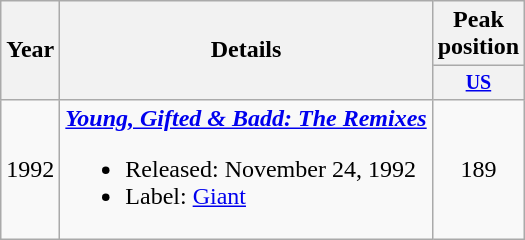<table class="wikitable" style="text-align:center;">
<tr>
<th rowspan="2">Year</th>
<th rowspan="2">Details</th>
<th colspan="1">Peak position</th>
</tr>
<tr style="font-size:smaller;">
<th width="30"><a href='#'>US</a><br></th>
</tr>
<tr>
<td>1992</td>
<td align="left"><strong><em><a href='#'>Young, Gifted & Badd: The Remixes</a></em></strong><br><ul><li>Released: November 24, 1992</li><li>Label: <a href='#'>Giant</a></li></ul></td>
<td>189</td>
</tr>
</table>
